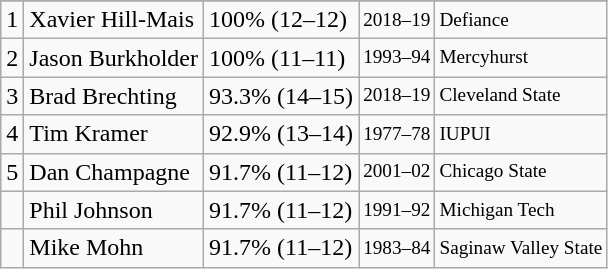<table class="wikitable">
<tr>
</tr>
<tr>
<td>1</td>
<td>Xavier Hill-Mais</td>
<td>100% (12–12)</td>
<td style="font-size:80%;">2018–19</td>
<td style="font-size:80%;">Defiance</td>
</tr>
<tr>
<td>2</td>
<td>Jason Burkholder</td>
<td>100% (11–11)</td>
<td style="font-size:80%;">1993–94</td>
<td style="font-size:80%;">Mercyhurst</td>
</tr>
<tr>
<td>3</td>
<td>Brad Brechting</td>
<td>93.3% (14–15)</td>
<td style="font-size:80%;">2018–19</td>
<td style="font-size:80%;">Cleveland State</td>
</tr>
<tr>
<td>4</td>
<td>Tim Kramer</td>
<td>92.9% (13–14)</td>
<td style="font-size:80%;">1977–78</td>
<td style="font-size:80%;">IUPUI</td>
</tr>
<tr>
<td>5</td>
<td>Dan Champagne</td>
<td>91.7% (11–12)</td>
<td style="font-size:80%;">2001–02</td>
<td style="font-size:80%;">Chicago State</td>
</tr>
<tr>
<td></td>
<td>Phil Johnson</td>
<td>91.7% (11–12)</td>
<td style="font-size:80%;">1991–92</td>
<td style="font-size:80%;">Michigan Tech</td>
</tr>
<tr>
<td></td>
<td>Mike Mohn</td>
<td>91.7% (11–12)</td>
<td style="font-size:80%;">1983–84</td>
<td style="font-size:80%;">Saginaw Valley State</td>
</tr>
</table>
